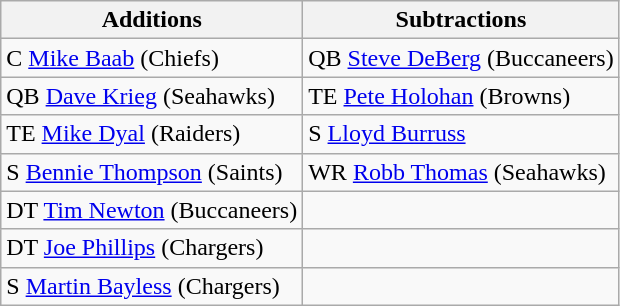<table class="wikitable">
<tr>
<th>Additions</th>
<th>Subtractions</th>
</tr>
<tr>
<td>C <a href='#'>Mike Baab</a> (Chiefs)</td>
<td>QB <a href='#'>Steve DeBerg</a> (Buccaneers)</td>
</tr>
<tr>
<td>QB <a href='#'>Dave Krieg</a> (Seahawks)</td>
<td>TE <a href='#'>Pete Holohan</a> (Browns)</td>
</tr>
<tr>
<td>TE <a href='#'>Mike Dyal</a> (Raiders)</td>
<td>S <a href='#'>Lloyd Burruss</a></td>
</tr>
<tr>
<td>S <a href='#'>Bennie Thompson</a> (Saints)</td>
<td>WR <a href='#'>Robb Thomas</a> (Seahawks)</td>
</tr>
<tr>
<td>DT <a href='#'>Tim Newton</a> (Buccaneers)</td>
<td></td>
</tr>
<tr>
<td>DT <a href='#'>Joe Phillips</a> (Chargers)</td>
<td></td>
</tr>
<tr>
<td>S <a href='#'>Martin Bayless</a> (Chargers)</td>
<td></td>
</tr>
</table>
